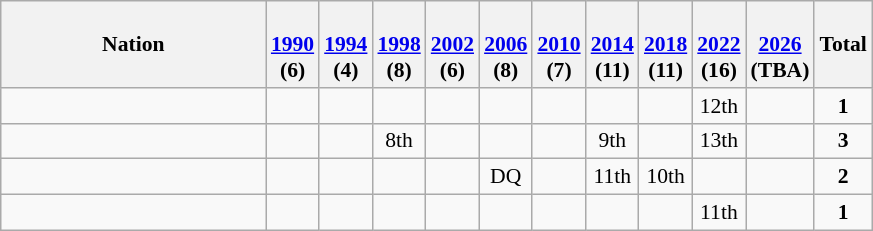<table class="wikitable" style="text-align:center; font-size:90%">
<tr>
<th width=170>Nation</th>
<th><br><a href='#'>1990</a><br>(6)</th>
<th><br><a href='#'>1994</a><br>(4)</th>
<th><br><a href='#'>1998</a><br>(8)</th>
<th><br><a href='#'>2002</a><br>(6)</th>
<th><br><a href='#'>2006</a><br>(8)</th>
<th><br><a href='#'>2010</a><br>(7)</th>
<th><br><a href='#'>2014</a><br>(11)</th>
<th><br><a href='#'>2018</a><br>(11)</th>
<th><br><a href='#'>2022</a><br>(16)</th>
<th><br><a href='#'>2026</a><br>(TBA)</th>
<th>Total</th>
</tr>
<tr>
<td align=left></td>
<td></td>
<td></td>
<td></td>
<td></td>
<td></td>
<td></td>
<td></td>
<td></td>
<td>12th</td>
<td></td>
<td><strong>1</strong></td>
</tr>
<tr>
<td align=left></td>
<td></td>
<td></td>
<td>8th</td>
<td></td>
<td></td>
<td></td>
<td>9th</td>
<td></td>
<td>13th</td>
<td></td>
<td><strong>3</strong></td>
</tr>
<tr>
<td align=left></td>
<td></td>
<td></td>
<td></td>
<td></td>
<td>DQ</td>
<td></td>
<td>11th</td>
<td>10th</td>
<td></td>
<td></td>
<td><strong>2</strong></td>
</tr>
<tr>
<td align=left></td>
<td></td>
<td></td>
<td></td>
<td></td>
<td></td>
<td></td>
<td></td>
<td></td>
<td>11th</td>
<td></td>
<td><strong>1</strong></td>
</tr>
</table>
